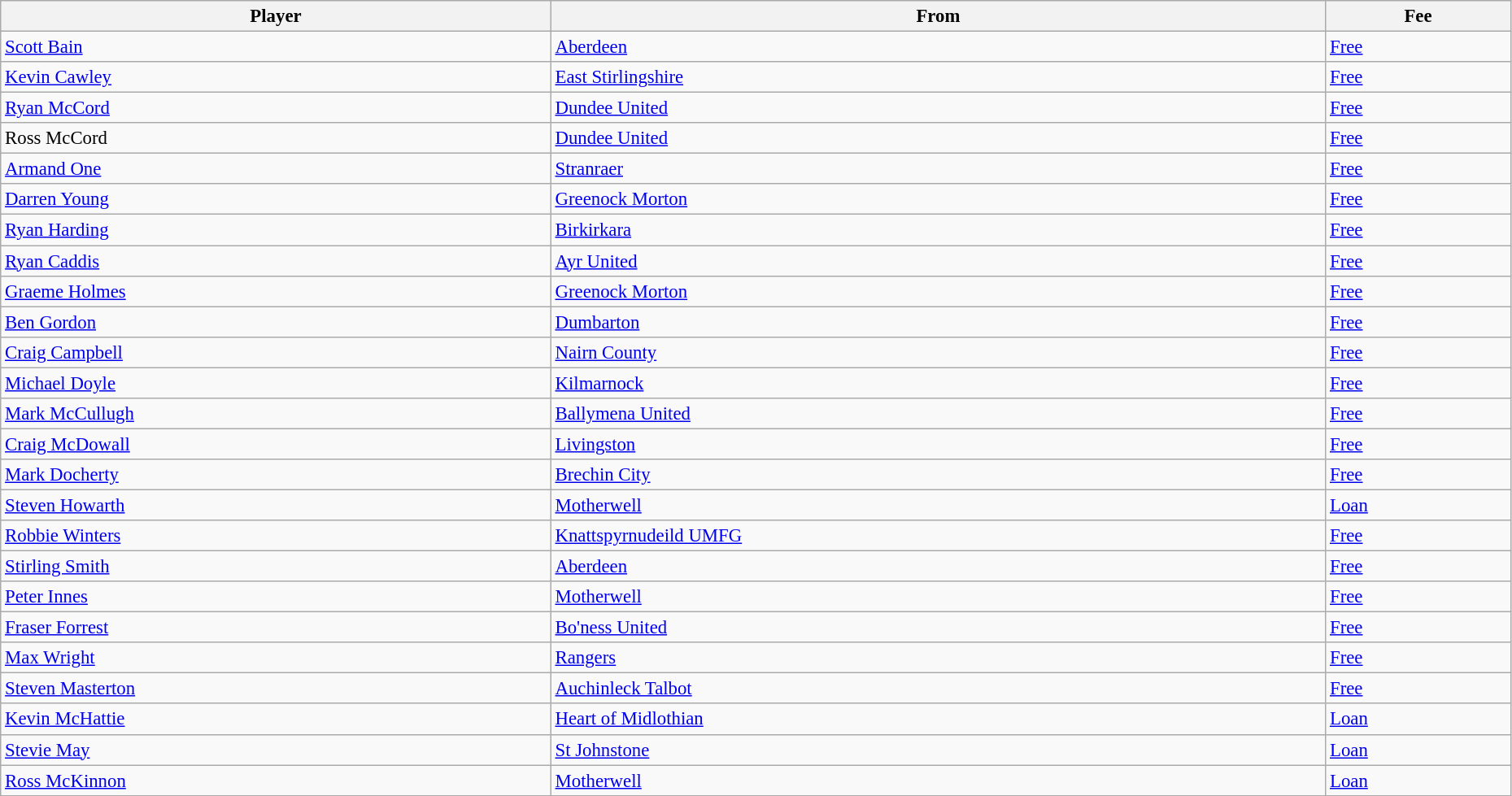<table class="wikitable" style="text-align:center; font-size:95%;width:98%; text-align:left">
<tr>
<th>Player</th>
<th>From</th>
<th>Fee</th>
</tr>
<tr>
<td> <a href='#'>Scott Bain</a></td>
<td> <a href='#'>Aberdeen</a></td>
<td><a href='#'>Free</a></td>
</tr>
<tr>
<td> <a href='#'>Kevin Cawley</a></td>
<td> <a href='#'>East Stirlingshire</a></td>
<td><a href='#'>Free</a></td>
</tr>
<tr>
<td> <a href='#'>Ryan McCord</a></td>
<td> <a href='#'>Dundee United</a></td>
<td><a href='#'>Free</a></td>
</tr>
<tr>
<td> Ross McCord</td>
<td> <a href='#'>Dundee United</a></td>
<td><a href='#'>Free</a></td>
</tr>
<tr>
<td> <a href='#'>Armand One</a></td>
<td> <a href='#'>Stranraer</a></td>
<td><a href='#'>Free</a></td>
</tr>
<tr>
<td> <a href='#'>Darren Young</a></td>
<td> <a href='#'>Greenock Morton</a></td>
<td><a href='#'>Free</a></td>
</tr>
<tr>
<td> <a href='#'>Ryan Harding</a></td>
<td> <a href='#'>Birkirkara</a></td>
<td><a href='#'>Free</a></td>
</tr>
<tr>
<td> <a href='#'>Ryan Caddis</a></td>
<td> <a href='#'>Ayr United</a></td>
<td><a href='#'>Free</a></td>
</tr>
<tr>
<td> <a href='#'>Graeme Holmes</a></td>
<td> <a href='#'>Greenock Morton</a></td>
<td><a href='#'>Free</a></td>
</tr>
<tr>
<td> <a href='#'>Ben Gordon</a></td>
<td> <a href='#'>Dumbarton</a></td>
<td><a href='#'>Free</a></td>
</tr>
<tr>
<td> <a href='#'>Craig Campbell</a></td>
<td> <a href='#'>Nairn County</a></td>
<td><a href='#'>Free</a></td>
</tr>
<tr>
<td> <a href='#'>Michael Doyle</a></td>
<td> <a href='#'>Kilmarnock</a></td>
<td><a href='#'>Free</a></td>
</tr>
<tr>
<td> <a href='#'>Mark McCullugh</a></td>
<td> <a href='#'>Ballymena United</a></td>
<td><a href='#'>Free</a></td>
</tr>
<tr>
<td> <a href='#'>Craig McDowall</a></td>
<td> <a href='#'>Livingston</a></td>
<td><a href='#'>Free</a></td>
</tr>
<tr>
<td> <a href='#'>Mark Docherty</a></td>
<td> <a href='#'>Brechin City</a></td>
<td><a href='#'>Free</a></td>
</tr>
<tr>
<td> <a href='#'>Steven Howarth</a></td>
<td> <a href='#'>Motherwell</a></td>
<td><a href='#'>Loan</a></td>
</tr>
<tr>
<td> <a href='#'>Robbie Winters</a></td>
<td> <a href='#'>Knattspyrnudeild UMFG</a></td>
<td><a href='#'>Free</a></td>
</tr>
<tr>
<td> <a href='#'>Stirling Smith</a></td>
<td> <a href='#'>Aberdeen</a></td>
<td><a href='#'>Free</a></td>
</tr>
<tr>
<td> <a href='#'>Peter Innes</a></td>
<td> <a href='#'>Motherwell</a></td>
<td><a href='#'>Free</a></td>
</tr>
<tr>
<td> <a href='#'>Fraser Forrest</a></td>
<td> <a href='#'>Bo'ness United</a></td>
<td><a href='#'>Free</a></td>
</tr>
<tr>
<td> <a href='#'>Max Wright</a></td>
<td> <a href='#'>Rangers</a></td>
<td><a href='#'>Free</a></td>
</tr>
<tr>
<td> <a href='#'>Steven Masterton</a></td>
<td> <a href='#'>Auchinleck Talbot</a></td>
<td><a href='#'>Free</a></td>
</tr>
<tr>
<td> <a href='#'>Kevin McHattie</a></td>
<td> <a href='#'>Heart of Midlothian</a></td>
<td><a href='#'>Loan</a></td>
</tr>
<tr>
<td> <a href='#'>Stevie May</a></td>
<td> <a href='#'>St Johnstone</a></td>
<td><a href='#'>Loan</a></td>
</tr>
<tr>
<td> <a href='#'>Ross McKinnon</a></td>
<td> <a href='#'>Motherwell</a></td>
<td><a href='#'>Loan</a></td>
</tr>
</table>
